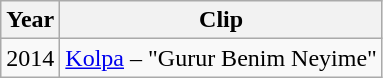<table class="wikitable">
<tr>
<th>Year</th>
<th>Clip</th>
</tr>
<tr>
<td>2014</td>
<td><a href='#'>Kolpa</a> – "Gurur Benim Neyime"</td>
</tr>
</table>
